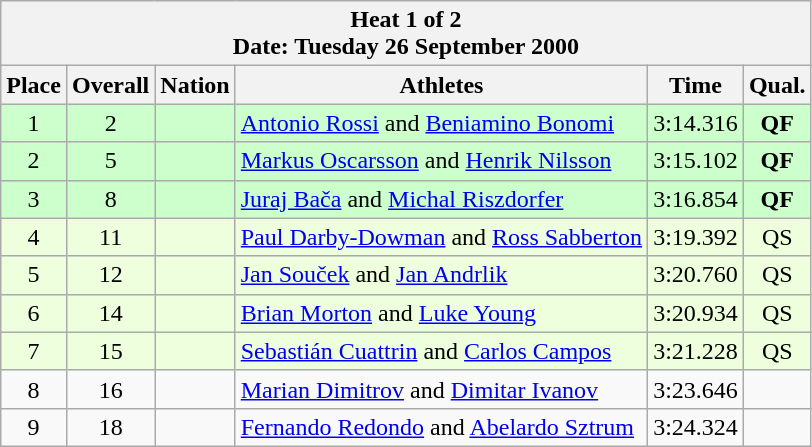<table class="wikitable sortable">
<tr>
<th colspan=6>Heat 1 of 2 <br> Date: Tuesday 26 September 2000</th>
</tr>
<tr>
<th rowspan=1>Place</th>
<th rowspan=1>Overall</th>
<th rowspan=1>Nation</th>
<th rowspan=1>Athletes</th>
<th rowspan=1>Time</th>
<th rowspan=1>Qual.</th>
</tr>
<tr bgcolor="ccffcc">
<td align="center">1</td>
<td align="center">2</td>
<td align="left"></td>
<td align="left"><a href='#'>Antonio Rossi</a> and <a href='#'>Beniamino Bonomi</a></td>
<td align="center">3:14.316</td>
<td align="center"><strong>QF</strong></td>
</tr>
<tr bgcolor="ccffcc">
<td align="center">2</td>
<td align="center">5</td>
<td align="left"></td>
<td align="left"><a href='#'>Markus Oscarsson</a> and <a href='#'>Henrik Nilsson</a></td>
<td align="center">3:15.102</td>
<td align="center"><strong>QF</strong></td>
</tr>
<tr bgcolor="ccffcc">
<td align="center">3</td>
<td align="center">8</td>
<td align="left"></td>
<td align="left"><a href='#'>Juraj Bača</a> and <a href='#'>Michal Riszdorfer</a></td>
<td align="center">3:16.854</td>
<td align="center"><strong>QF</strong></td>
</tr>
<tr bgcolor="eeffdd">
<td align="center">4</td>
<td align="center">11</td>
<td align="left"></td>
<td align="left"><a href='#'>Paul Darby-Dowman</a> and <a href='#'>Ross Sabberton</a></td>
<td align="center">3:19.392</td>
<td align="center">QS</td>
</tr>
<tr bgcolor="eeffdd">
<td align="center">5</td>
<td align="center">12</td>
<td align="left"></td>
<td align="left"><a href='#'>Jan Souček</a> and <a href='#'>Jan Andrlik</a></td>
<td align="center">3:20.760</td>
<td align="center">QS</td>
</tr>
<tr bgcolor="eeffdd">
<td align="center">6</td>
<td align="center">14</td>
<td align="left"></td>
<td align="left"><a href='#'>Brian Morton</a> and <a href='#'>Luke Young</a></td>
<td align="center">3:20.934</td>
<td align="center">QS</td>
</tr>
<tr bgcolor="eeffdd">
<td align="center">7</td>
<td align="center">15</td>
<td align="left"></td>
<td align="left"><a href='#'>Sebastián Cuattrin</a> and <a href='#'>Carlos Campos</a></td>
<td align="center">3:21.228</td>
<td align="center">QS</td>
</tr>
<tr>
<td align="center">8</td>
<td align="center">16</td>
<td align="left"></td>
<td align="left"><a href='#'>Marian Dimitrov</a> and <a href='#'>Dimitar Ivanov</a></td>
<td align="center">3:23.646</td>
<td align="center"></td>
</tr>
<tr>
<td align="center">9</td>
<td align="center">18</td>
<td align="left"></td>
<td align="left"><a href='#'>Fernando Redondo</a> and <a href='#'>Abelardo Sztrum</a></td>
<td align="center">3:24.324</td>
<td align="center"></td>
</tr>
</table>
